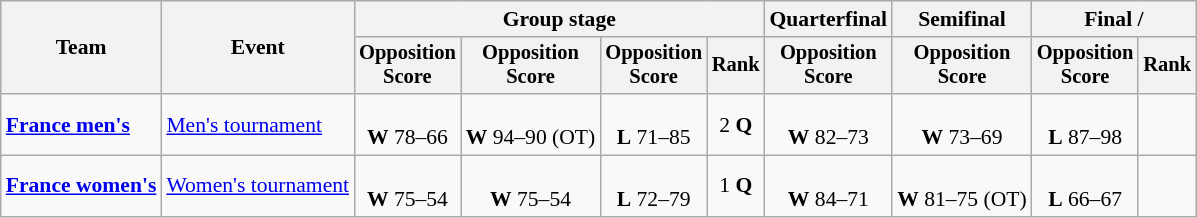<table class=wikitable style=font-size:90%;text-align:center>
<tr>
<th rowspan=2>Team</th>
<th rowspan=2>Event</th>
<th colspan=4>Group stage</th>
<th>Quarterfinal</th>
<th>Semifinal</th>
<th colspan=2>Final / </th>
</tr>
<tr style=font-size:95%>
<th>Opposition<br>Score</th>
<th>Opposition<br>Score</th>
<th>Opposition<br>Score</th>
<th>Rank</th>
<th>Opposition<br>Score</th>
<th>Opposition<br>Score</th>
<th>Opposition<br>Score</th>
<th>Rank</th>
</tr>
<tr>
<td align=left><strong><a href='#'>France men's</a></strong></td>
<td align=left><a href='#'>Men's tournament</a></td>
<td><br><strong>W</strong> 78–66</td>
<td><br><strong>W</strong> 94–90 (OT)</td>
<td><br><strong>L</strong> 71–85</td>
<td>2 <strong>Q</strong></td>
<td><br><strong>W</strong> 82–73</td>
<td><br><strong>W</strong> 73–69</td>
<td><br><strong>L</strong> 87–98</td>
<td></td>
</tr>
<tr>
<td align=left><strong><a href='#'>France women's</a></strong></td>
<td align=left><a href='#'>Women's tournament</a></td>
<td><br><strong>W</strong> 75–54</td>
<td><br><strong>W</strong> 75–54</td>
<td><br><strong>L</strong> 72–79</td>
<td>1 <strong>Q</strong></td>
<td><br><strong>W</strong> 84–71</td>
<td><br><strong>W</strong> 81–75 (OT)</td>
<td><br><strong>L</strong> 66–67</td>
<td></td>
</tr>
</table>
